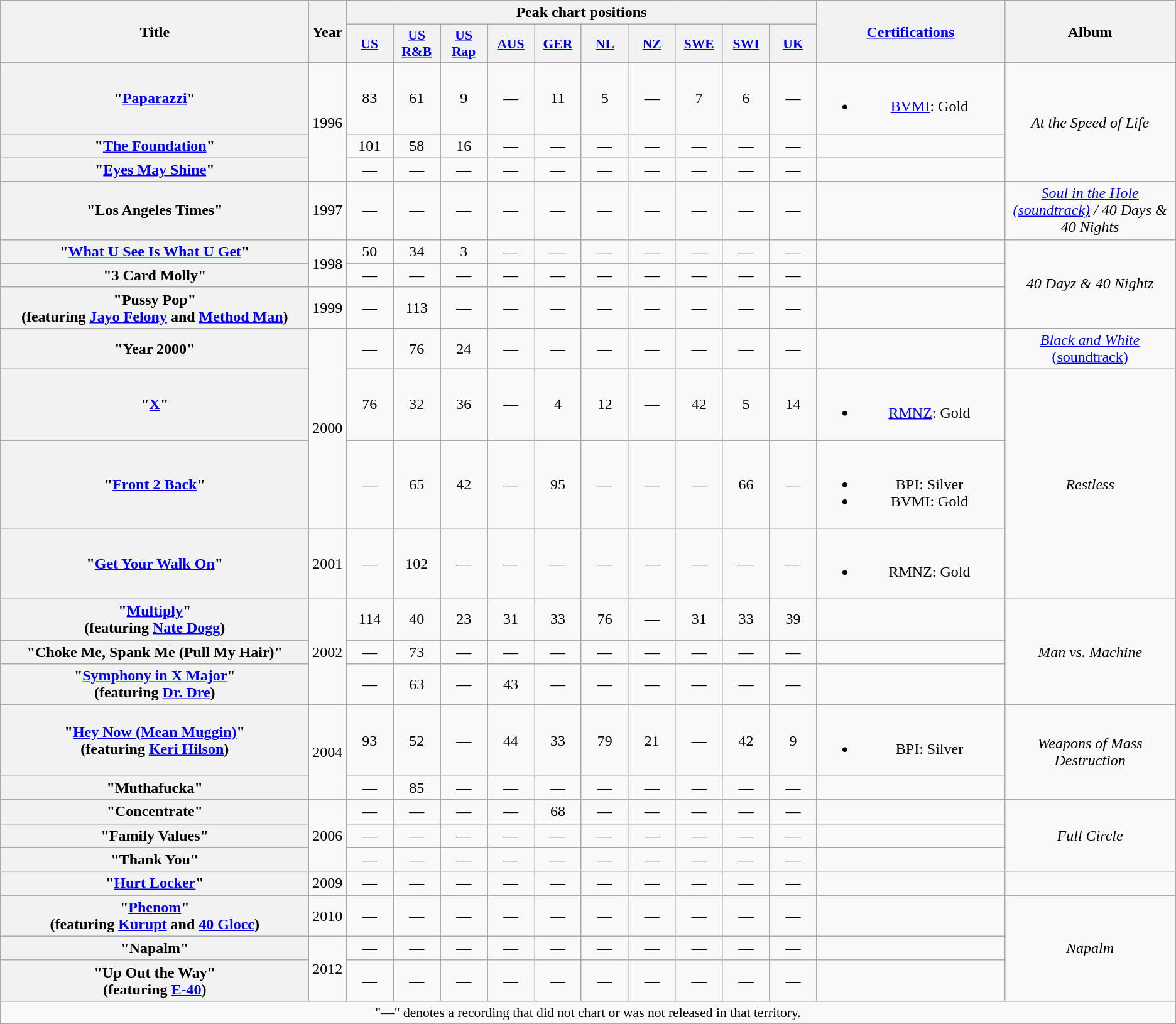<table class="wikitable plainrowheaders" style="text-align:center;">
<tr>
<th scope="col" rowspan="2" style="width:20em;">Title</th>
<th scope="col" rowspan="2">Year</th>
<th scope="col" colspan="10">Peak chart positions</th>
<th scope="col" rowspan="2" style="width:12em;"><a href='#'>Certifications</a></th>
<th scope="col" rowspan="2">Album</th>
</tr>
<tr>
<th style="width:3em;font-size:90%;"><a href='#'>US</a><br></th>
<th style="width:3em;font-size:90%;"><a href='#'>US<br>R&B</a><br></th>
<th style="width:3em;font-size:90%;"><a href='#'>US<br>Rap</a><br></th>
<th style="width:3em;font-size:90%;"><a href='#'>AUS</a><br></th>
<th style="width:3em;font-size:90%;"><a href='#'>GER</a><br></th>
<th style="width:3em;font-size:90%;"><a href='#'>NL</a><br></th>
<th style="width:3em;font-size:90%;"><a href='#'>NZ</a><br></th>
<th style="width:3em;font-size:90%;"><a href='#'>SWE</a><br></th>
<th style="width:3em;font-size:90%;"><a href='#'>SWI</a><br></th>
<th style="width:3em;font-size:90%;"><a href='#'>UK</a><br></th>
</tr>
<tr>
<th scope="row">"<a href='#'>Paparazzi</a>"</th>
<td rowspan="3">1996</td>
<td>83</td>
<td>61</td>
<td>9</td>
<td>—</td>
<td>11</td>
<td>5</td>
<td>—</td>
<td>7</td>
<td>6</td>
<td>—</td>
<td><br><ul><li><a href='#'>BVMI</a>: Gold</li></ul></td>
<td rowspan="3"><em>At the Speed of Life</em></td>
</tr>
<tr>
<th scope="row">"<a href='#'>The Foundation</a>"</th>
<td>101</td>
<td>58</td>
<td>16</td>
<td>—</td>
<td>—</td>
<td>—</td>
<td>—</td>
<td>—</td>
<td>—</td>
<td>—</td>
<td></td>
</tr>
<tr>
<th scope="row">"<a href='#'>Eyes May Shine</a>"</th>
<td>—</td>
<td>—</td>
<td>—</td>
<td>—</td>
<td>—</td>
<td>—</td>
<td>—</td>
<td>—</td>
<td>—</td>
<td>—</td>
<td></td>
</tr>
<tr>
<th scope="row">"Los Angeles Times"</th>
<td>1997</td>
<td>—</td>
<td>—</td>
<td>—</td>
<td>—</td>
<td>—</td>
<td>—</td>
<td>—</td>
<td>—</td>
<td>—</td>
<td>—</td>
<td></td>
<td><em><a href='#'>Soul in the Hole (soundtrack)</a> / 40 Days & 40 Nights</em></td>
</tr>
<tr>
<th scope="row">"<a href='#'>What U See Is What U Get</a>"</th>
<td rowspan="2">1998</td>
<td>50</td>
<td>34</td>
<td>3</td>
<td>—</td>
<td>—</td>
<td>—</td>
<td>—</td>
<td>—</td>
<td>—</td>
<td>—</td>
<td></td>
<td rowspan="3"><em>40 Dayz & 40 Nightz</em></td>
</tr>
<tr>
<th scope="row">"3 Card Molly"</th>
<td>—</td>
<td>—</td>
<td>—</td>
<td>—</td>
<td>—</td>
<td>—</td>
<td>—</td>
<td>—</td>
<td>—</td>
<td>—</td>
<td></td>
</tr>
<tr>
<th scope="row">"Pussy Pop"<br><span>(featuring <a href='#'>Jayo Felony</a> and <a href='#'>Method Man</a>)</span></th>
<td>1999</td>
<td>—</td>
<td>113</td>
<td>—</td>
<td>—</td>
<td>—</td>
<td>—</td>
<td>—</td>
<td>—</td>
<td>—</td>
<td>—</td>
<td></td>
</tr>
<tr>
<th scope="row">"Year 2000"</th>
<td rowspan="3">2000</td>
<td>—</td>
<td>76</td>
<td>24</td>
<td>—</td>
<td>—</td>
<td>—</td>
<td>—</td>
<td>—</td>
<td>—</td>
<td>—</td>
<td></td>
<td><a href='#'><em>Black and White</em> (soundtrack)</a></td>
</tr>
<tr>
<th scope="row">"<a href='#'>X</a>"</th>
<td>76</td>
<td>32</td>
<td>36</td>
<td>—</td>
<td>4</td>
<td>12</td>
<td>—</td>
<td>42</td>
<td>5</td>
<td>14</td>
<td><br><ul><li><a href='#'>RMNZ</a>: Gold</li></ul></td>
<td rowspan="3"><em>Restless</em></td>
</tr>
<tr>
<th scope="row">"<a href='#'>Front 2 Back</a>"</th>
<td>—</td>
<td>65</td>
<td>42</td>
<td>—</td>
<td>95</td>
<td>—</td>
<td>—</td>
<td>—</td>
<td>66</td>
<td>—</td>
<td><br><ul><li>BPI: Silver</li><li>BVMI: Gold</li></ul></td>
</tr>
<tr>
<th scope="row">"<a href='#'>Get Your Walk On</a>"</th>
<td>2001</td>
<td>—</td>
<td>102</td>
<td>—</td>
<td>—</td>
<td>—</td>
<td>—</td>
<td>—</td>
<td>—</td>
<td>—</td>
<td>—</td>
<td><br><ul><li>RMNZ: Gold</li></ul></td>
</tr>
<tr>
<th scope="row">"<a href='#'>Multiply</a>"<br><span>(featuring <a href='#'>Nate Dogg</a>)</span></th>
<td rowspan="3">2002</td>
<td>114</td>
<td>40</td>
<td>23</td>
<td>31</td>
<td>33</td>
<td>76</td>
<td>—</td>
<td>31</td>
<td>33</td>
<td>39</td>
<td></td>
<td rowspan="3"><em>Man vs. Machine</em></td>
</tr>
<tr>
<th scope="row">"Choke Me, Spank Me (Pull My Hair)"</th>
<td>—</td>
<td>73</td>
<td>—</td>
<td>—</td>
<td>—</td>
<td>—</td>
<td>—</td>
<td>—</td>
<td>—</td>
<td>—</td>
<td></td>
</tr>
<tr>
<th scope="row">"<a href='#'>Symphony in X Major</a>"<br><span>(featuring <a href='#'>Dr. Dre</a>)</span></th>
<td>—</td>
<td>63</td>
<td>—</td>
<td>43</td>
<td>—</td>
<td>—</td>
<td>—</td>
<td>—</td>
<td>—</td>
<td>—</td>
<td></td>
</tr>
<tr>
<th scope="row">"<a href='#'>Hey Now (Mean Muggin)</a>"<br><span>(featuring <a href='#'>Keri Hilson</a>)</span></th>
<td rowspan="2">2004</td>
<td>93</td>
<td>52</td>
<td>—</td>
<td>44</td>
<td>33</td>
<td>79</td>
<td>21</td>
<td>—</td>
<td>42</td>
<td>9</td>
<td><br><ul><li>BPI: Silver</li></ul></td>
<td rowspan="2"><em>Weapons of Mass Destruction</em></td>
</tr>
<tr>
<th scope="row">"Muthafucka"</th>
<td>—</td>
<td>85</td>
<td>—</td>
<td>—</td>
<td>—</td>
<td>—</td>
<td>—</td>
<td>—</td>
<td>—</td>
<td>—</td>
<td></td>
</tr>
<tr>
<th scope="row">"Concentrate"</th>
<td rowspan="3">2006</td>
<td>—</td>
<td>—</td>
<td>—</td>
<td>—</td>
<td>68</td>
<td>—</td>
<td>—</td>
<td>—</td>
<td>—</td>
<td>—</td>
<td></td>
<td rowspan="3"><em>Full Circle</em></td>
</tr>
<tr>
<th scope="row">"Family Values"</th>
<td>—</td>
<td>—</td>
<td>—</td>
<td>—</td>
<td>—</td>
<td>—</td>
<td>—</td>
<td>—</td>
<td>—</td>
<td>—</td>
<td></td>
</tr>
<tr>
<th scope="row">"Thank You"</th>
<td>—</td>
<td>—</td>
<td>—</td>
<td>—</td>
<td>—</td>
<td>—</td>
<td>—</td>
<td>—</td>
<td>—</td>
<td>—</td>
<td></td>
</tr>
<tr>
<th scope="row">"<a href='#'>Hurt Locker</a>"</th>
<td>2009</td>
<td>—</td>
<td>—</td>
<td>—</td>
<td>—</td>
<td>—</td>
<td>—</td>
<td>—</td>
<td>—</td>
<td>—</td>
<td>—</td>
<td></td>
<td></td>
</tr>
<tr>
<th scope="row">"<a href='#'>Phenom</a>"<br><span>(featuring <a href='#'>Kurupt</a> and <a href='#'>40 Glocc</a>)</span></th>
<td>2010</td>
<td>—</td>
<td>—</td>
<td>—</td>
<td>—</td>
<td>—</td>
<td>—</td>
<td>—</td>
<td>—</td>
<td>—</td>
<td>—</td>
<td></td>
<td rowspan="3"><em>Napalm</em></td>
</tr>
<tr>
<th scope="row">"Napalm"</th>
<td rowspan="2">2012</td>
<td>—</td>
<td>—</td>
<td>—</td>
<td>—</td>
<td>—</td>
<td>—</td>
<td>—</td>
<td>—</td>
<td>—</td>
<td>—</td>
<td></td>
</tr>
<tr>
<th scope="row">"Up Out the Way"<br><span>(featuring <a href='#'>E-40</a>)</span></th>
<td>—</td>
<td>—</td>
<td>—</td>
<td>—</td>
<td>—</td>
<td>—</td>
<td>—</td>
<td>—</td>
<td>—</td>
<td>—</td>
<td></td>
</tr>
<tr>
<td colspan="14" style="font-size:90%">"—" denotes a recording that did not chart or was not released in that territory.</td>
</tr>
</table>
